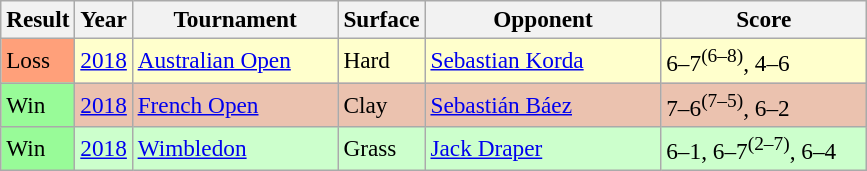<table class="sortable wikitable" style=font-size:97%>
<tr>
<th>Result</th>
<th>Year</th>
<th width=130>Tournament</th>
<th>Surface</th>
<th width=150>Opponent</th>
<th width=130 class=unsortable>Score</th>
</tr>
<tr style=background:#ffc>
<td style=background:#ffa07a>Loss</td>
<td><a href='#'>2018</a></td>
<td><a href='#'>Australian Open</a></td>
<td>Hard</td>
<td> <a href='#'>Sebastian Korda</a></td>
<td>6–7<sup>(6–8)</sup>, 4–6</td>
</tr>
<tr style=background:#ebc2af>
<td style=background:#98fb98>Win</td>
<td><a href='#'>2018</a></td>
<td><a href='#'>French Open</a></td>
<td>Clay</td>
<td> <a href='#'>Sebastián Báez</a></td>
<td>7–6<sup>(7–5)</sup>, 6–2</td>
</tr>
<tr bgcolor=ccffcc>
<td style=background:#98fb98>Win</td>
<td><a href='#'>2018</a></td>
<td><a href='#'>Wimbledon</a></td>
<td>Grass</td>
<td> <a href='#'>Jack Draper</a></td>
<td>6–1, 6–7<sup>(2–7)</sup>, 6–4</td>
</tr>
</table>
